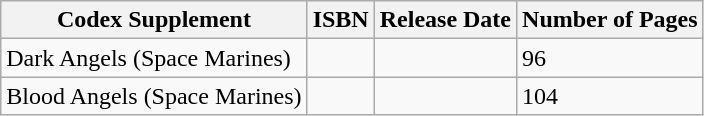<table class="wikitable sortable">
<tr>
<th>Codex Supplement</th>
<th>ISBN</th>
<th>Release Date</th>
<th>Number of Pages</th>
</tr>
<tr>
<td>Dark Angels (Space Marines)</td>
<td></td>
<td></td>
<td>96</td>
</tr>
<tr>
<td>Blood Angels (Space Marines)</td>
<td></td>
<td></td>
<td>104</td>
</tr>
</table>
